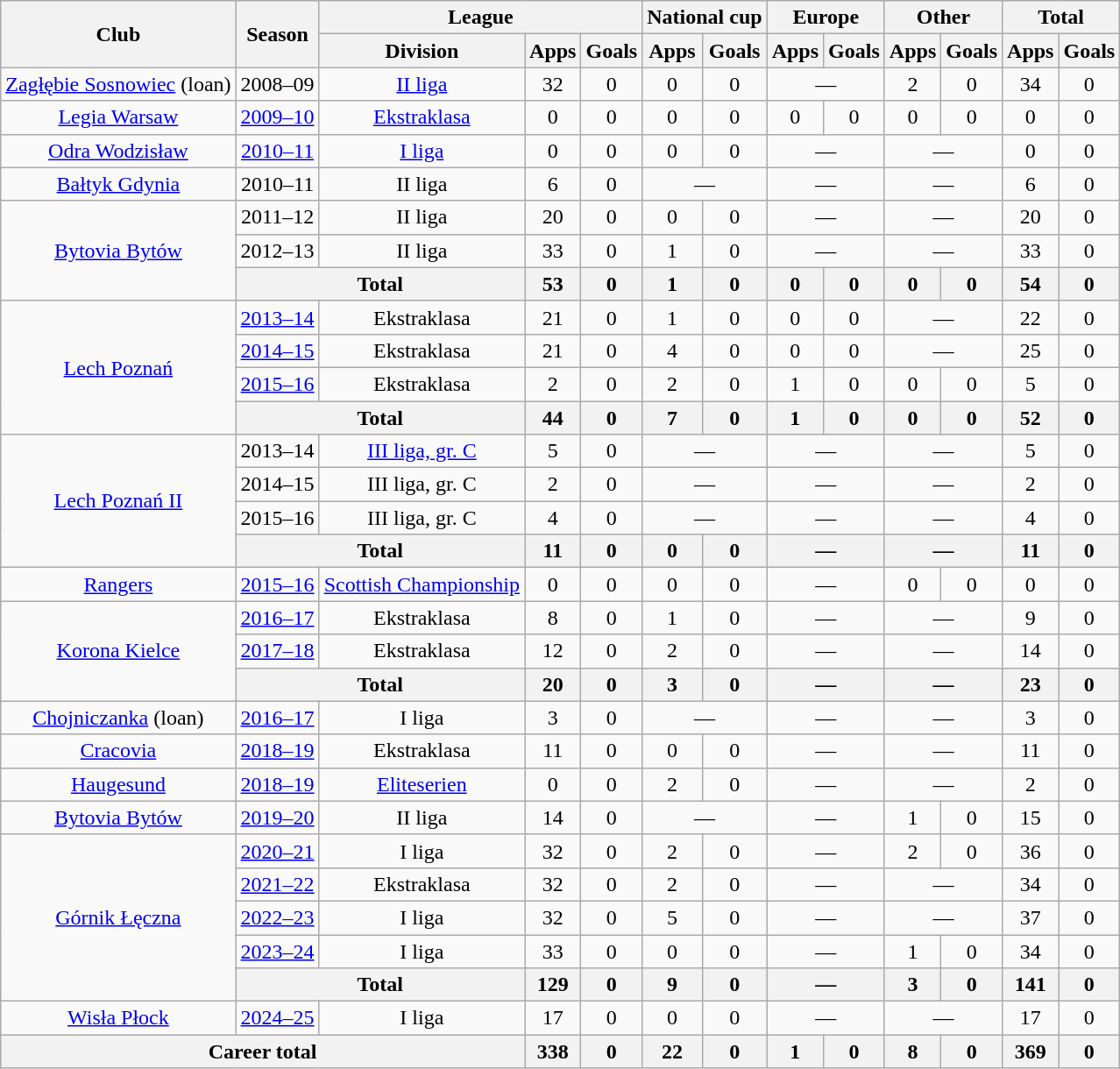<table class="wikitable" style="text-align: center">
<tr>
<th rowspan="2">Club</th>
<th rowspan="2">Season</th>
<th colspan="3">League</th>
<th colspan="2">National cup</th>
<th colspan="2">Europe</th>
<th colspan="2">Other</th>
<th colspan="2">Total</th>
</tr>
<tr>
<th>Division</th>
<th>Apps</th>
<th>Goals</th>
<th>Apps</th>
<th>Goals</th>
<th>Apps</th>
<th>Goals</th>
<th>Apps</th>
<th>Goals</th>
<th>Apps</th>
<th>Goals</th>
</tr>
<tr>
<td><a href='#'>Zagłębie Sosnowiec</a> (loan)</td>
<td>2008–09</td>
<td><a href='#'>II liga</a></td>
<td>32</td>
<td>0</td>
<td>0</td>
<td>0</td>
<td colspan="2">—</td>
<td>2</td>
<td>0</td>
<td>34</td>
<td>0</td>
</tr>
<tr>
<td><a href='#'>Legia Warsaw</a></td>
<td><a href='#'>2009–10</a></td>
<td><a href='#'>Ekstraklasa</a></td>
<td>0</td>
<td>0</td>
<td>0</td>
<td>0</td>
<td>0</td>
<td>0</td>
<td>0</td>
<td>0</td>
<td>0</td>
<td>0</td>
</tr>
<tr>
<td><a href='#'>Odra Wodzisław</a></td>
<td><a href='#'>2010–11</a></td>
<td><a href='#'>I liga</a></td>
<td>0</td>
<td>0</td>
<td>0</td>
<td>0</td>
<td colspan="2">—</td>
<td colspan="2">—</td>
<td>0</td>
<td>0</td>
</tr>
<tr>
<td><a href='#'>Bałtyk Gdynia</a></td>
<td>2010–11</td>
<td>II liga</td>
<td>6</td>
<td>0</td>
<td colspan="2">—</td>
<td colspan="2">—</td>
<td colspan="2">—</td>
<td>6</td>
<td>0</td>
</tr>
<tr>
<td rowspan="3"><a href='#'>Bytovia Bytów</a></td>
<td>2011–12</td>
<td>II liga</td>
<td>20</td>
<td>0</td>
<td>0</td>
<td>0</td>
<td colspan="2">—</td>
<td colspan="2">—</td>
<td>20</td>
<td>0</td>
</tr>
<tr>
<td>2012–13</td>
<td>II liga</td>
<td>33</td>
<td>0</td>
<td>1</td>
<td>0</td>
<td colspan="2">—</td>
<td colspan="2">—</td>
<td>33</td>
<td>0</td>
</tr>
<tr>
<th colspan="2">Total</th>
<th>53</th>
<th>0</th>
<th>1</th>
<th>0</th>
<th>0</th>
<th>0</th>
<th>0</th>
<th>0</th>
<th>54</th>
<th>0</th>
</tr>
<tr>
<td rowspan="4"><a href='#'>Lech Poznań</a></td>
<td><a href='#'>2013–14</a></td>
<td>Ekstraklasa</td>
<td>21</td>
<td>0</td>
<td>1</td>
<td>0</td>
<td>0</td>
<td>0</td>
<td colspan="2">—</td>
<td>22</td>
<td>0</td>
</tr>
<tr>
<td><a href='#'>2014–15</a></td>
<td>Ekstraklasa</td>
<td>21</td>
<td>0</td>
<td>4</td>
<td>0</td>
<td>0</td>
<td>0</td>
<td colspan="2">—</td>
<td>25</td>
<td>0</td>
</tr>
<tr>
<td><a href='#'>2015–16</a></td>
<td>Ekstraklasa</td>
<td>2</td>
<td>0</td>
<td>2</td>
<td>0</td>
<td>1</td>
<td>0</td>
<td>0</td>
<td>0</td>
<td>5</td>
<td>0</td>
</tr>
<tr>
<th colspan="2">Total</th>
<th>44</th>
<th>0</th>
<th>7</th>
<th>0</th>
<th>1</th>
<th>0</th>
<th>0</th>
<th>0</th>
<th>52</th>
<th>0</th>
</tr>
<tr>
<td rowspan="4"><a href='#'>Lech Poznań II</a></td>
<td>2013–14</td>
<td><a href='#'>III liga, gr. C</a></td>
<td>5</td>
<td>0</td>
<td colspan="2">—</td>
<td colspan="2">—</td>
<td colspan="2">—</td>
<td>5</td>
<td>0</td>
</tr>
<tr>
<td>2014–15</td>
<td>III liga, gr. C</td>
<td>2</td>
<td>0</td>
<td colspan="2">—</td>
<td colspan="2">—</td>
<td colspan="2">—</td>
<td>2</td>
<td>0</td>
</tr>
<tr>
<td>2015–16</td>
<td>III liga, gr. C</td>
<td>4</td>
<td>0</td>
<td colspan="2">—</td>
<td colspan="2">—</td>
<td colspan="2">—</td>
<td>4</td>
<td>0</td>
</tr>
<tr>
<th colspan="2">Total</th>
<th>11</th>
<th>0</th>
<th>0</th>
<th>0</th>
<th colspan="2">—</th>
<th colspan="2">—</th>
<th>11</th>
<th>0</th>
</tr>
<tr>
<td><a href='#'>Rangers</a></td>
<td><a href='#'>2015–16</a></td>
<td><a href='#'>Scottish Championship</a></td>
<td>0</td>
<td>0</td>
<td>0</td>
<td>0</td>
<td colspan="2">—</td>
<td>0</td>
<td>0</td>
<td>0</td>
<td>0</td>
</tr>
<tr>
<td rowspan="3"><a href='#'>Korona Kielce</a></td>
<td><a href='#'>2016–17</a></td>
<td>Ekstraklasa</td>
<td>8</td>
<td>0</td>
<td>1</td>
<td>0</td>
<td colspan="2">—</td>
<td colspan="2">—</td>
<td>9</td>
<td>0</td>
</tr>
<tr>
<td><a href='#'>2017–18</a></td>
<td>Ekstraklasa</td>
<td>12</td>
<td>0</td>
<td>2</td>
<td>0</td>
<td colspan="2">—</td>
<td colspan="2">—</td>
<td>14</td>
<td>0</td>
</tr>
<tr>
<th colspan="2">Total</th>
<th>20</th>
<th>0</th>
<th>3</th>
<th>0</th>
<th colspan="2">—</th>
<th colspan="2">—</th>
<th>23</th>
<th>0</th>
</tr>
<tr>
<td><a href='#'>Chojniczanka</a> (loan)</td>
<td><a href='#'>2016–17</a></td>
<td>I liga</td>
<td>3</td>
<td>0</td>
<td colspan="2">—</td>
<td colspan="2">—</td>
<td colspan="2">—</td>
<td>3</td>
<td>0</td>
</tr>
<tr>
<td><a href='#'>Cracovia</a></td>
<td><a href='#'>2018–19</a></td>
<td>Ekstraklasa</td>
<td>11</td>
<td>0</td>
<td>0</td>
<td>0</td>
<td colspan="2">—</td>
<td colspan="2">—</td>
<td>11</td>
<td>0</td>
</tr>
<tr>
<td><a href='#'>Haugesund</a></td>
<td><a href='#'>2018–19</a></td>
<td><a href='#'>Eliteserien</a></td>
<td>0</td>
<td>0</td>
<td>2</td>
<td>0</td>
<td colspan="2">—</td>
<td colspan="2">—</td>
<td>2</td>
<td>0</td>
</tr>
<tr>
<td><a href='#'>Bytovia Bytów</a></td>
<td><a href='#'>2019–20</a></td>
<td>II liga</td>
<td>14</td>
<td>0</td>
<td colspan="2">—</td>
<td colspan="2">—</td>
<td>1</td>
<td>0</td>
<td>15</td>
<td>0</td>
</tr>
<tr>
<td rowspan="5"><a href='#'>Górnik Łęczna</a></td>
<td><a href='#'>2020–21</a></td>
<td>I liga</td>
<td>32</td>
<td>0</td>
<td>2</td>
<td>0</td>
<td colspan="2">—</td>
<td>2</td>
<td>0</td>
<td>36</td>
<td>0</td>
</tr>
<tr>
<td><a href='#'>2021–22</a></td>
<td>Ekstraklasa</td>
<td>32</td>
<td>0</td>
<td>2</td>
<td>0</td>
<td colspan="2">—</td>
<td colspan="2">—</td>
<td>34</td>
<td>0</td>
</tr>
<tr>
<td><a href='#'>2022–23</a></td>
<td>I liga</td>
<td>32</td>
<td>0</td>
<td>5</td>
<td>0</td>
<td colspan="2">—</td>
<td colspan="2">—</td>
<td>37</td>
<td>0</td>
</tr>
<tr>
<td><a href='#'>2023–24</a></td>
<td>I liga</td>
<td>33</td>
<td>0</td>
<td>0</td>
<td>0</td>
<td colspan="2">—</td>
<td>1</td>
<td>0</td>
<td>34</td>
<td>0</td>
</tr>
<tr>
<th colspan="2">Total</th>
<th>129</th>
<th>0</th>
<th>9</th>
<th>0</th>
<th colspan="2">—</th>
<th>3</th>
<th>0</th>
<th>141</th>
<th>0</th>
</tr>
<tr>
<td><a href='#'>Wisła Płock</a></td>
<td><a href='#'>2024–25</a></td>
<td>I liga</td>
<td>17</td>
<td>0</td>
<td>0</td>
<td>0</td>
<td colspan="2">—</td>
<td colspan="2">—</td>
<td>17</td>
<td>0</td>
</tr>
<tr>
<th colspan="3">Career total</th>
<th>338</th>
<th>0</th>
<th>22</th>
<th>0</th>
<th>1</th>
<th>0</th>
<th>8</th>
<th>0</th>
<th>369</th>
<th>0</th>
</tr>
</table>
